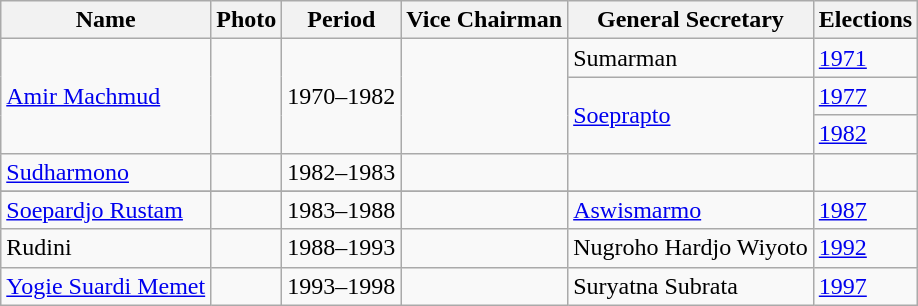<table class="wikitable">
<tr>
<th>Name</th>
<th>Photo</th>
<th>Period</th>
<th>Vice Chairman</th>
<th>General Secretary</th>
<th>Elections</th>
</tr>
<tr>
<td rowspan="3"><a href='#'>Amir Machmud</a></td>
<td rowspan="3"></td>
<td rowspan="3">1970–1982</td>
<td rowspan="3"></td>
<td>Sumarman</td>
<td><a href='#'>1971</a></td>
</tr>
<tr>
<td rowspan="2"><a href='#'>Soeprapto</a></td>
<td><a href='#'>1977</a></td>
</tr>
<tr>
<td><a href='#'>1982</a></td>
</tr>
<tr>
<td><a href='#'>Sudharmono</a></td>
<td></td>
<td>1982–1983</td>
<td></td>
<td></td>
</tr>
<tr>
</tr>
<tr>
<td><a href='#'>Soepardjo Rustam</a></td>
<td></td>
<td>1983–1988</td>
<td></td>
<td><a href='#'>Aswismarmo</a></td>
<td><a href='#'>1987</a></td>
</tr>
<tr>
<td>Rudini</td>
<td></td>
<td>1988–1993</td>
<td></td>
<td>Nugroho Hardjo Wiyoto</td>
<td><a href='#'>1992</a></td>
</tr>
<tr>
<td><a href='#'>Yogie Suardi Memet</a></td>
<td></td>
<td>1993–1998</td>
<td></td>
<td>Suryatna Subrata</td>
<td><a href='#'>1997</a></td>
</tr>
</table>
